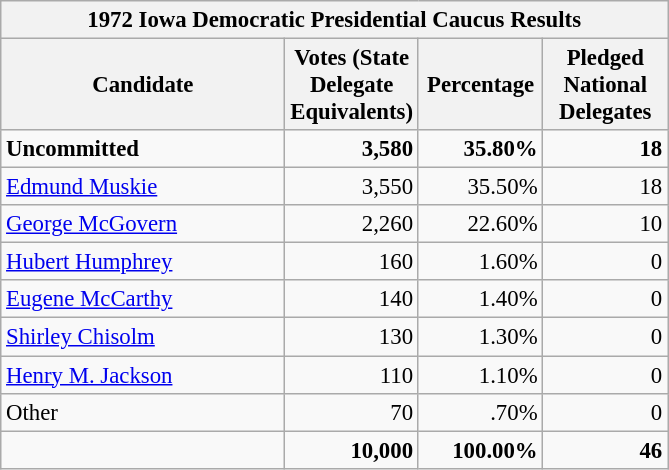<table class="wikitable" style="font-size:95%;">
<tr>
<th colspan="4">1972 Iowa Democratic Presidential Caucus Results</th>
</tr>
<tr>
<th style="width: 12em">Candidate</th>
<th style="width: 5em">Votes (State Delegate Equivalents)</th>
<th style="width: 5em">Percentage</th>
<th style="width: 5em">Pledged National Delegates<br></th>
</tr>
<tr>
<td><strong>Uncommitted</strong></td>
<td align="right"><strong>3,580</strong></td>
<td align="right"><strong>35.80%</strong></td>
<td align="right"><strong>18</strong></td>
</tr>
<tr>
<td><a href='#'>Edmund Muskie</a></td>
<td align="right">3,550</td>
<td align="right">35.50%</td>
<td align="right">18</td>
</tr>
<tr>
<td><a href='#'>George McGovern</a></td>
<td align="right">2,260</td>
<td align="right">22.60%</td>
<td align="right">10</td>
</tr>
<tr>
<td><a href='#'>Hubert Humphrey</a></td>
<td align="right">160</td>
<td align="right">1.60%</td>
<td align="right">0</td>
</tr>
<tr>
<td><a href='#'>Eugene McCarthy</a></td>
<td align="right">140</td>
<td align="right">1.40%</td>
<td align="right">0</td>
</tr>
<tr>
<td><a href='#'>Shirley Chisolm</a></td>
<td align="right">130</td>
<td align="right">1.30%</td>
<td align="right">0</td>
</tr>
<tr>
<td><a href='#'>Henry M. Jackson</a></td>
<td align="right">110</td>
<td align="right">1.10%</td>
<td align="right">0</td>
</tr>
<tr>
<td>Other</td>
<td align="right">70</td>
<td align="right">.70%</td>
<td align="right">0</td>
</tr>
<tr>
<td></td>
<td align="right"><strong>10,000</strong></td>
<td align="right"><strong>100.00%</strong></td>
<td align="right"><strong>46</strong></td>
</tr>
</table>
